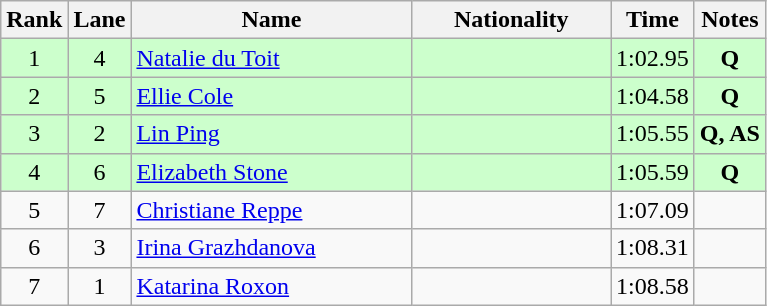<table class="wikitable sortable" style="text-align:center">
<tr>
<th>Rank</th>
<th>Lane</th>
<th style="width:180px">Name</th>
<th style="width:125px">Nationality</th>
<th>Time</th>
<th>Notes</th>
</tr>
<tr style="background:#cfc;">
<td>1</td>
<td>4</td>
<td style="text-align:left;"><a href='#'>Natalie du Toit</a></td>
<td style="text-align:left;"></td>
<td>1:02.95</td>
<td><strong>Q</strong></td>
</tr>
<tr style="background:#cfc;">
<td>2</td>
<td>5</td>
<td style="text-align:left;"><a href='#'>Ellie Cole</a></td>
<td style="text-align:left;"></td>
<td>1:04.58</td>
<td><strong>Q</strong></td>
</tr>
<tr style="background:#cfc;">
<td>3</td>
<td>2</td>
<td style="text-align:left;"><a href='#'>Lin Ping</a></td>
<td style="text-align:left;"></td>
<td>1:05.55</td>
<td><strong>Q, AS</strong></td>
</tr>
<tr style="background:#cfc;">
<td>4</td>
<td>6</td>
<td style="text-align:left;"><a href='#'>Elizabeth Stone</a></td>
<td style="text-align:left;"></td>
<td>1:05.59</td>
<td><strong>Q</strong></td>
</tr>
<tr>
<td>5</td>
<td>7</td>
<td style="text-align:left;"><a href='#'>Christiane Reppe</a></td>
<td style="text-align:left;"></td>
<td>1:07.09</td>
<td></td>
</tr>
<tr>
<td>6</td>
<td>3</td>
<td style="text-align:left;"><a href='#'>Irina Grazhdanova</a></td>
<td style="text-align:left;"></td>
<td>1:08.31</td>
<td></td>
</tr>
<tr>
<td>7</td>
<td>1</td>
<td style="text-align:left;"><a href='#'>Katarina Roxon</a></td>
<td style="text-align:left;"></td>
<td>1:08.58</td>
<td></td>
</tr>
</table>
